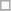<table class="wikitable" style="font-size:85%">
<tr>
<td></td>
</tr>
<tr>
</tr>
</table>
